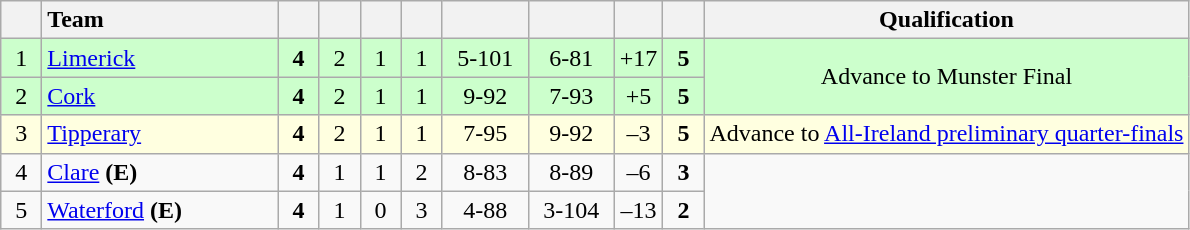<table class="wikitable" style="text-align:center">
<tr>
<th width="20"></th>
<th width="150" style="text-align:left;">Team</th>
<th width="20"></th>
<th width="20"></th>
<th width="20"></th>
<th width="20"></th>
<th width="50"></th>
<th width="50"></th>
<th width="20"></th>
<th width="20"></th>
<th>Qualification</th>
</tr>
<tr style="background:#ccffcc">
<td>1</td>
<td style="text-align:left"> <a href='#'>Limerick</a></td>
<td><strong>4</strong></td>
<td>2</td>
<td>1</td>
<td>1</td>
<td>5-101</td>
<td>6-81</td>
<td>+17</td>
<td><strong>5</strong></td>
<td rowspan="2">Advance to Munster Final</td>
</tr>
<tr style="background:#ccffcc">
<td>2</td>
<td style="text-align:left"> <a href='#'>Cork</a></td>
<td><strong>4</strong></td>
<td>2</td>
<td>1</td>
<td>1</td>
<td>9-92</td>
<td>7-93</td>
<td>+5</td>
<td><strong>5</strong></td>
</tr>
<tr style="background:#FFFFE0">
<td>3</td>
<td style="text-align:left"><strong></strong> <a href='#'>Tipperary</a></td>
<td><strong>4</strong></td>
<td>2</td>
<td>1</td>
<td>1</td>
<td>7-95</td>
<td>9-92</td>
<td>–3</td>
<td><strong>5</strong></td>
<td>Advance to <a href='#'>All-Ireland preliminary quarter-finals</a></td>
</tr>
<tr>
<td>4</td>
<td style="text-align:left"> <a href='#'>Clare</a> <strong>(E)</strong></td>
<td><strong>4</strong></td>
<td>1</td>
<td>1</td>
<td>2</td>
<td>8-83</td>
<td>8-89</td>
<td>–6</td>
<td><strong>3</strong></td>
<td rowspan="2"></td>
</tr>
<tr>
<td>5</td>
<td style="text-align:left"> <a href='#'>Waterford</a> <strong>(E)</strong></td>
<td><strong>4</strong></td>
<td>1</td>
<td>0</td>
<td>3</td>
<td>4-88</td>
<td>3-104</td>
<td>–13</td>
<td><strong>2</strong></td>
</tr>
</table>
